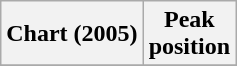<table class="wikitable plainrowheaders">
<tr>
<th scope="col">Chart (2005)</th>
<th scope="col">Peak<br>position</th>
</tr>
<tr>
</tr>
</table>
